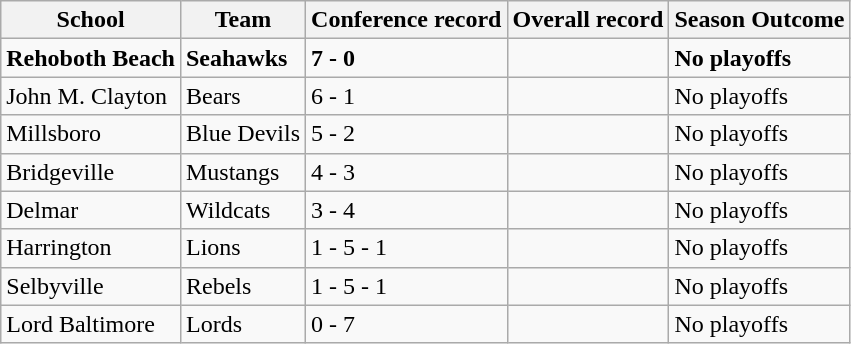<table class="wikitable mw-collapsible mw-collapsed">
<tr>
<th>School</th>
<th>Team</th>
<th>Conference record</th>
<th>Overall record</th>
<th>Season Outcome</th>
</tr>
<tr>
<td><strong> Rehoboth Beach </strong></td>
<td><strong> Seahawks </strong></td>
<td><strong>7 - 0</strong></td>
<td><strong> </strong></td>
<td><strong>No playoffs</strong></td>
</tr>
<tr>
<td>John M. Clayton</td>
<td>Bears</td>
<td>6 - 1</td>
<td></td>
<td>No playoffs</td>
</tr>
<tr>
<td>Millsboro</td>
<td>Blue Devils</td>
<td>5 - 2</td>
<td></td>
<td>No playoffs</td>
</tr>
<tr>
<td>Bridgeville</td>
<td>Mustangs</td>
<td>4 - 3</td>
<td></td>
<td>No playoffs</td>
</tr>
<tr>
<td>Delmar</td>
<td>Wildcats</td>
<td>3 - 4</td>
<td></td>
<td>No playoffs</td>
</tr>
<tr>
<td>Harrington</td>
<td>Lions</td>
<td>1 - 5 - 1</td>
<td></td>
<td>No playoffs</td>
</tr>
<tr>
<td>Selbyville</td>
<td>Rebels</td>
<td>1 - 5 - 1</td>
<td></td>
<td>No playoffs</td>
</tr>
<tr>
<td>Lord Baltimore</td>
<td>Lords</td>
<td>0 - 7</td>
<td></td>
<td>No playoffs</td>
</tr>
</table>
